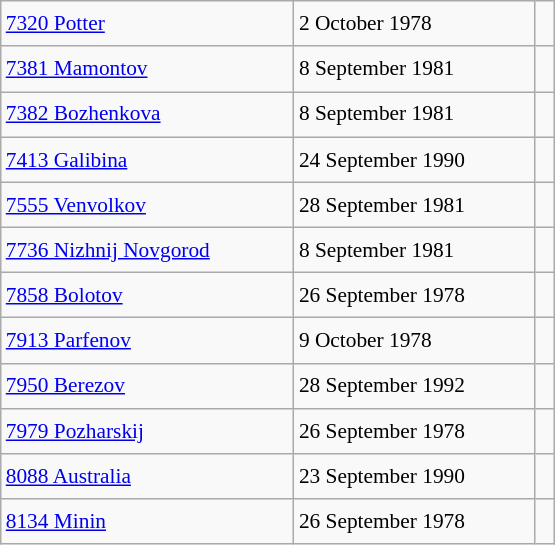<table class="wikitable" style="font-size: 89%; float: left; width: 26em; margin-right: 1em; line-height: 1.65em; !important; height: 324px;">
<tr>
<td><a href='#'>7320 Potter</a></td>
<td>2 October 1978</td>
<td></td>
</tr>
<tr>
<td><a href='#'>7381 Mamontov</a></td>
<td>8 September 1981</td>
<td></td>
</tr>
<tr>
<td><a href='#'>7382 Bozhenkova</a></td>
<td>8 September 1981</td>
<td></td>
</tr>
<tr>
<td><a href='#'>7413 Galibina</a></td>
<td>24 September 1990</td>
<td> </td>
</tr>
<tr>
<td><a href='#'>7555 Venvolkov</a></td>
<td>28 September 1981</td>
<td></td>
</tr>
<tr>
<td><a href='#'>7736 Nizhnij Novgorod</a></td>
<td>8 September 1981</td>
<td></td>
</tr>
<tr>
<td><a href='#'>7858 Bolotov</a></td>
<td>26 September 1978</td>
<td></td>
</tr>
<tr>
<td><a href='#'>7913 Parfenov</a></td>
<td>9 October 1978</td>
<td></td>
</tr>
<tr>
<td><a href='#'>7950 Berezov</a></td>
<td>28 September 1992</td>
<td></td>
</tr>
<tr>
<td><a href='#'>7979 Pozharskij</a></td>
<td>26 September 1978</td>
<td></td>
</tr>
<tr>
<td><a href='#'>8088 Australia</a></td>
<td>23 September 1990</td>
<td> </td>
</tr>
<tr>
<td><a href='#'>8134 Minin</a></td>
<td>26 September 1978</td>
<td></td>
</tr>
</table>
